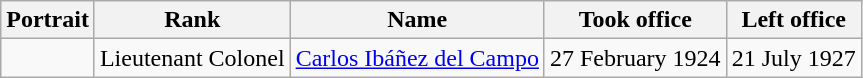<table class="wikitable" style="text-align:center; border-collapse:collapse;">
<tr>
<th>Portrait</th>
<th>Rank</th>
<th>Name</th>
<th>Took office</th>
<th>Left office</th>
</tr>
<tr>
<td></td>
<td>Lieutenant Colonel</td>
<td><a href='#'>Carlos Ibáñez del Campo</a></td>
<td>27 February 1924</td>
<td>21 July 1927</td>
</tr>
</table>
